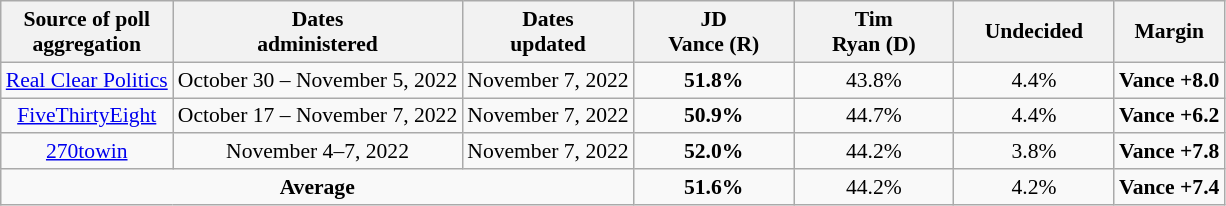<table class="wikitable sortable" style="text-align:center;font-size:90%;line-height:17px">
<tr>
<th>Source of poll<br>aggregation</th>
<th>Dates<br>administered</th>
<th>Dates<br>updated</th>
<th style="width:100px;">JD<br>Vance (R)</th>
<th style="width:100px;">Tim<br>Ryan (D)</th>
<th style="width:100px;">Undecided<br></th>
<th>Margin</th>
</tr>
<tr>
<td><a href='#'>Real Clear Politics</a></td>
<td>October 30 – November 5, 2022</td>
<td>November 7, 2022</td>
<td><strong>51.8%</strong></td>
<td>43.8%</td>
<td>4.4%</td>
<td><strong>Vance +8.0</strong></td>
</tr>
<tr>
<td><a href='#'>FiveThirtyEight</a></td>
<td>October 17 – November 7, 2022</td>
<td>November 7, 2022</td>
<td><strong>50.9%</strong></td>
<td>44.7%</td>
<td>4.4%</td>
<td><strong>Vance +6.2</strong></td>
</tr>
<tr>
<td><a href='#'>270towin</a></td>
<td>November 4–7, 2022</td>
<td>November 7, 2022</td>
<td><strong>52.0%</strong></td>
<td>44.2%</td>
<td>3.8%</td>
<td><strong>Vance +7.8</strong></td>
</tr>
<tr>
<td colspan="3"><strong>Average</strong></td>
<td><strong>51.6%</strong></td>
<td>44.2%</td>
<td>4.2%</td>
<td><strong>Vance +7.4</strong></td>
</tr>
</table>
